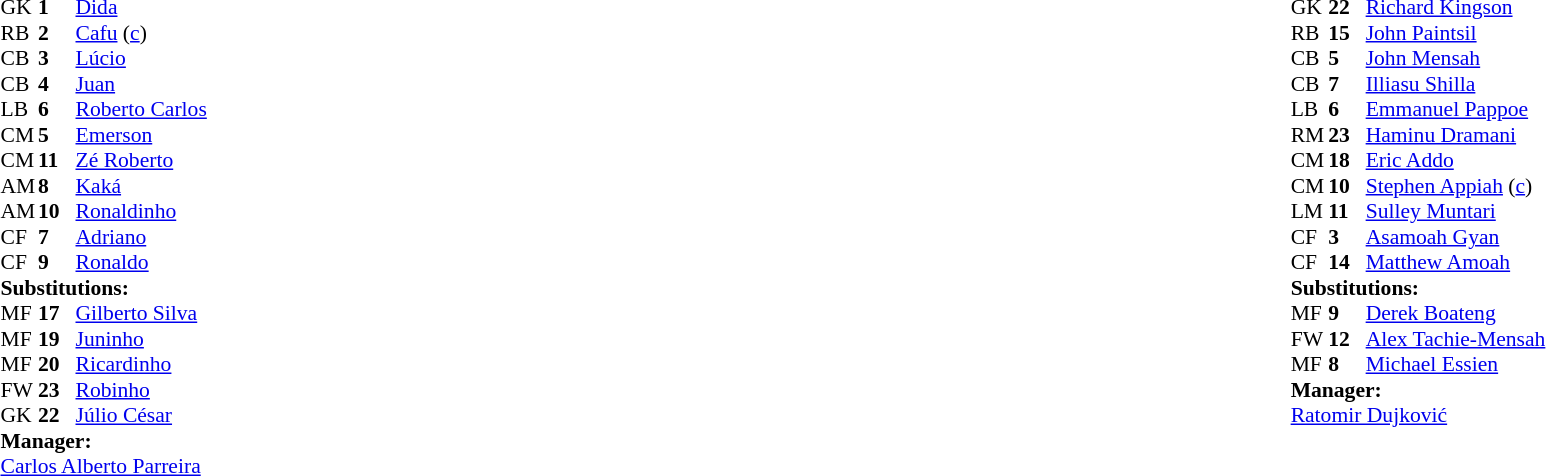<table width="100%">
<tr>
<td valign="top" width="40%"><br><table style="font-size: 90%" cellspacing="0" cellpadding="0">
<tr>
<th width="25"></th>
<th width="25"></th>
</tr>
<tr>
<td>GK</td>
<td><strong>1</strong></td>
<td><a href='#'>Dida</a></td>
</tr>
<tr>
<td>RB</td>
<td><strong>2</strong></td>
<td><a href='#'>Cafu</a> (<a href='#'>c</a>)</td>
</tr>
<tr>
<td>CB</td>
<td><strong>3</strong></td>
<td><a href='#'>Lúcio</a></td>
</tr>
<tr>
<td>CB</td>
<td><strong>4</strong></td>
<td><a href='#'>Juan</a></td>
<td></td>
</tr>
<tr>
<td>LB</td>
<td><strong>6</strong></td>
<td><a href='#'>Roberto Carlos</a></td>
</tr>
<tr>
<td>CM</td>
<td><strong>5</strong></td>
<td><a href='#'>Emerson</a></td>
<td></td>
<td></td>
</tr>
<tr>
<td>CM</td>
<td><strong>11</strong></td>
<td><a href='#'>Zé Roberto</a></td>
</tr>
<tr>
<td>AM</td>
<td><strong>8</strong></td>
<td><a href='#'>Kaká</a></td>
<td></td>
<td></td>
</tr>
<tr>
<td>AM</td>
<td><strong>10</strong></td>
<td><a href='#'>Ronaldinho</a></td>
</tr>
<tr>
<td>CF</td>
<td><strong>7</strong></td>
<td><a href='#'>Adriano</a></td>
<td></td>
<td></td>
</tr>
<tr>
<td>CF</td>
<td><strong>9</strong></td>
<td><a href='#'>Ronaldo</a></td>
</tr>
<tr>
<td colspan=3><strong>Substitutions:</strong></td>
</tr>
<tr>
<td>MF</td>
<td><strong>17</strong></td>
<td><a href='#'>Gilberto Silva</a></td>
<td></td>
<td></td>
</tr>
<tr>
<td>MF</td>
<td><strong>19</strong></td>
<td><a href='#'>Juninho</a></td>
<td></td>
<td></td>
</tr>
<tr>
<td>MF</td>
<td><strong>20</strong></td>
<td><a href='#'>Ricardinho</a></td>
<td></td>
<td></td>
</tr>
<tr>
<td>FW</td>
<td><strong>23</strong></td>
<td><a href='#'>Robinho</a></td>
</tr>
<tr>
<td>GK</td>
<td><strong>22</strong></td>
<td><a href='#'>Júlio César</a></td>
</tr>
<tr>
<td colspan=3><strong>Manager:</strong></td>
</tr>
<tr>
<td colspan="4"><a href='#'>Carlos Alberto Parreira</a></td>
</tr>
</table>
</td>
<td valign="top"></td>
<td valign="top" width="50%"><br><table style="font-size: 90%" cellspacing="0" cellpadding="0" align="center">
<tr>
<th width="25"></th>
<th width="25"></th>
</tr>
<tr>
<td>GK</td>
<td><strong>22</strong></td>
<td><a href='#'>Richard Kingson</a></td>
</tr>
<tr>
<td>RB</td>
<td><strong>15</strong></td>
<td><a href='#'>John Paintsil</a></td>
<td></td>
</tr>
<tr>
<td>CB</td>
<td><strong>5</strong></td>
<td><a href='#'>John Mensah</a></td>
</tr>
<tr>
<td>CB</td>
<td><strong>7</strong></td>
<td><a href='#'>Illiasu Shilla</a></td>
</tr>
<tr>
<td>LB</td>
<td><strong>6</strong></td>
<td><a href='#'>Emmanuel Pappoe</a></td>
</tr>
<tr>
<td>RM</td>
<td><strong>23</strong></td>
<td><a href='#'>Haminu Dramani</a></td>
</tr>
<tr>
<td>CM</td>
<td><strong>18</strong></td>
<td><a href='#'>Eric Addo</a></td>
<td></td>
<td></td>
</tr>
<tr>
<td>CM</td>
<td><strong>10</strong></td>
<td><a href='#'>Stephen Appiah</a> (<a href='#'>c</a>)</td>
<td></td>
</tr>
<tr>
<td>LM</td>
<td><strong>11</strong></td>
<td><a href='#'>Sulley Muntari</a></td>
<td></td>
</tr>
<tr>
<td>CF</td>
<td><strong>3</strong></td>
<td><a href='#'>Asamoah Gyan</a></td>
<td></td>
</tr>
<tr>
<td>CF</td>
<td><strong>14</strong></td>
<td><a href='#'>Matthew Amoah</a></td>
<td></td>
<td></td>
</tr>
<tr>
<td colspan=3><strong>Substitutions:</strong></td>
</tr>
<tr>
<td>MF</td>
<td><strong>9</strong></td>
<td><a href='#'>Derek Boateng</a></td>
<td></td>
<td></td>
</tr>
<tr>
<td>FW</td>
<td><strong>12</strong></td>
<td><a href='#'>Alex Tachie-Mensah</a></td>
<td></td>
<td></td>
</tr>
<tr>
<td>MF</td>
<td><strong>8</strong></td>
<td><a href='#'>Michael Essien</a></td>
</tr>
<tr>
<td colspan=3><strong>Manager:</strong></td>
</tr>
<tr>
<td colspan="4"> <a href='#'>Ratomir Dujković</a></td>
</tr>
</table>
</td>
</tr>
</table>
